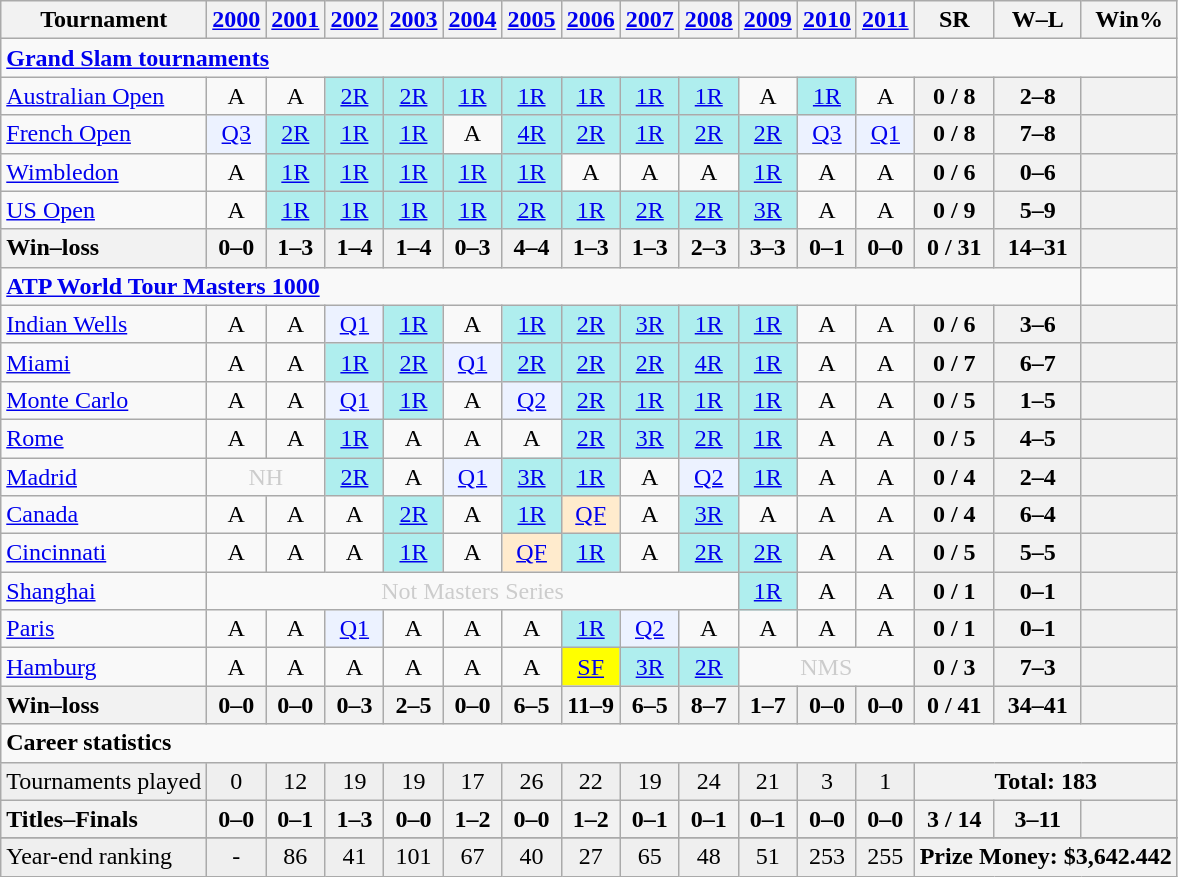<table class=wikitable style=text-align:center>
<tr>
<th>Tournament</th>
<th><a href='#'>2000</a></th>
<th><a href='#'>2001</a></th>
<th><a href='#'>2002</a></th>
<th><a href='#'>2003</a></th>
<th><a href='#'>2004</a></th>
<th><a href='#'>2005</a></th>
<th><a href='#'>2006</a></th>
<th><a href='#'>2007</a></th>
<th><a href='#'>2008</a></th>
<th><a href='#'>2009</a></th>
<th><a href='#'>2010</a></th>
<th><a href='#'>2011</a></th>
<th>SR</th>
<th>W–L</th>
<th>Win%</th>
</tr>
<tr>
<td colspan=25 style=text-align:left><a href='#'><strong>Grand Slam tournaments</strong></a></td>
</tr>
<tr>
<td align=left><a href='#'>Australian Open</a></td>
<td>A</td>
<td>A</td>
<td bgcolor=afeeee><a href='#'>2R</a></td>
<td bgcolor=afeeee><a href='#'>2R</a></td>
<td bgcolor=afeeee><a href='#'>1R</a></td>
<td bgcolor=afeeee><a href='#'>1R</a></td>
<td bgcolor=afeeee><a href='#'>1R</a></td>
<td bgcolor=afeeee><a href='#'>1R</a></td>
<td bgcolor=afeeee><a href='#'>1R</a></td>
<td>A</td>
<td bgcolor=afeeee><a href='#'>1R</a></td>
<td>A</td>
<th>0 / 8</th>
<th>2–8</th>
<th></th>
</tr>
<tr>
<td align=left><a href='#'>French Open</a></td>
<td bgcolor=ecf2ff><a href='#'>Q3</a></td>
<td bgcolor=afeeee><a href='#'>2R</a></td>
<td bgcolor=afeeee><a href='#'>1R</a></td>
<td bgcolor=afeeee><a href='#'>1R</a></td>
<td>A</td>
<td bgcolor=afeeee><a href='#'>4R</a></td>
<td bgcolor=afeeee><a href='#'>2R</a></td>
<td bgcolor=afeeee><a href='#'>1R</a></td>
<td bgcolor=afeeee><a href='#'>2R</a></td>
<td bgcolor=afeeee><a href='#'>2R</a></td>
<td bgcolor=ecf2ff><a href='#'>Q3</a></td>
<td bgcolor=ecf2ff><a href='#'>Q1</a></td>
<th>0 / 8</th>
<th>7–8</th>
<th></th>
</tr>
<tr>
<td align=left><a href='#'>Wimbledon</a></td>
<td>A</td>
<td bgcolor=afeeee><a href='#'>1R</a></td>
<td bgcolor=afeeee><a href='#'>1R</a></td>
<td bgcolor=afeeee><a href='#'>1R</a></td>
<td bgcolor=afeeee><a href='#'>1R</a></td>
<td bgcolor=afeeee><a href='#'>1R</a></td>
<td>A</td>
<td>A</td>
<td>A</td>
<td bgcolor=afeeee><a href='#'>1R</a></td>
<td>A</td>
<td>A</td>
<th>0 / 6</th>
<th>0–6</th>
<th></th>
</tr>
<tr>
<td align=left><a href='#'>US Open</a></td>
<td>A</td>
<td bgcolor=afeeee><a href='#'>1R</a></td>
<td bgcolor=afeeee><a href='#'>1R</a></td>
<td bgcolor=afeeee><a href='#'>1R</a></td>
<td bgcolor=afeeee><a href='#'>1R</a></td>
<td bgcolor=afeeee><a href='#'>2R</a></td>
<td bgcolor=afeeee><a href='#'>1R</a></td>
<td bgcolor=afeeee><a href='#'>2R</a></td>
<td bgcolor=afeeee><a href='#'>2R</a></td>
<td bgcolor=afeeee><a href='#'>3R</a></td>
<td>A</td>
<td>A</td>
<th>0 / 9</th>
<th>5–9</th>
<th></th>
</tr>
<tr>
<th style=text-align:left>Win–loss</th>
<th>0–0</th>
<th>1–3</th>
<th>1–4</th>
<th>1–4</th>
<th>0–3</th>
<th>4–4</th>
<th>1–3</th>
<th>1–3</th>
<th>2–3</th>
<th>3–3</th>
<th>0–1</th>
<th>0–0</th>
<th>0 / 31</th>
<th>14–31</th>
<th></th>
</tr>
<tr>
<td colspan=15 align=left><strong><a href='#'>ATP World Tour Masters 1000</a></strong></td>
</tr>
<tr>
<td align=left><a href='#'>Indian Wells</a></td>
<td>A</td>
<td>A</td>
<td bgcolor=ecf2ff><a href='#'>Q1</a></td>
<td bgcolor=afeeee><a href='#'>1R</a></td>
<td>A</td>
<td bgcolor=afeeee><a href='#'>1R</a></td>
<td bgcolor=afeeee><a href='#'>2R</a></td>
<td bgcolor=afeeee><a href='#'>3R</a></td>
<td bgcolor=afeeee><a href='#'>1R</a></td>
<td bgcolor=afeeee><a href='#'>1R</a></td>
<td>A</td>
<td>A</td>
<th>0 / 6</th>
<th>3–6</th>
<th></th>
</tr>
<tr>
<td align=left><a href='#'>Miami</a></td>
<td>A</td>
<td>A</td>
<td bgcolor=afeeee><a href='#'>1R</a></td>
<td bgcolor=afeeee><a href='#'>2R</a></td>
<td bgcolor=ecf2ff><a href='#'>Q1</a></td>
<td bgcolor=afeeee><a href='#'>2R</a></td>
<td bgcolor=afeeee><a href='#'>2R</a></td>
<td bgcolor=afeeee><a href='#'>2R</a></td>
<td bgcolor=afeeee><a href='#'>4R</a></td>
<td bgcolor=afeeee><a href='#'>1R</a></td>
<td>A</td>
<td>A</td>
<th>0 / 7</th>
<th>6–7</th>
<th></th>
</tr>
<tr>
<td align=left><a href='#'>Monte Carlo</a></td>
<td>A</td>
<td>A</td>
<td bgcolor=ecf2ff><a href='#'>Q1</a></td>
<td bgcolor=afeeee><a href='#'>1R</a></td>
<td>A</td>
<td bgcolor=ecf2ff><a href='#'>Q2</a></td>
<td bgcolor=afeeee><a href='#'>2R</a></td>
<td bgcolor=afeeee><a href='#'>1R</a></td>
<td bgcolor=afeeee><a href='#'>1R</a></td>
<td bgcolor=afeeee><a href='#'>1R</a></td>
<td>A</td>
<td>A</td>
<th>0 / 5</th>
<th>1–5</th>
<th></th>
</tr>
<tr>
<td align=left><a href='#'>Rome</a></td>
<td>A</td>
<td>A</td>
<td bgcolor=afeeee><a href='#'>1R</a></td>
<td>A</td>
<td>A</td>
<td>A</td>
<td bgcolor=afeeee><a href='#'>2R</a></td>
<td bgcolor=afeeee><a href='#'>3R</a></td>
<td bgcolor=afeeee><a href='#'>2R</a></td>
<td bgcolor=afeeee><a href='#'>1R</a></td>
<td>A</td>
<td>A</td>
<th>0 / 5</th>
<th>4–5</th>
<th></th>
</tr>
<tr>
<td align=left><a href='#'>Madrid</a></td>
<td align="center" colspan="2" style="color:#cccccc;">NH</td>
<td bgcolor=afeeee><a href='#'>2R</a></td>
<td>A</td>
<td bgcolor=ecf2ff><a href='#'>Q1</a></td>
<td bgcolor=afeeee><a href='#'>3R</a></td>
<td bgcolor=afeeee><a href='#'>1R</a></td>
<td>A</td>
<td bgcolor=ecf2ff><a href='#'>Q2</a></td>
<td bgcolor=afeeee><a href='#'>1R</a></td>
<td>A</td>
<td>A</td>
<th>0 / 4</th>
<th>2–4</th>
<th></th>
</tr>
<tr>
<td align=left><a href='#'>Canada</a></td>
<td>A</td>
<td>A</td>
<td>A</td>
<td bgcolor=afeeee><a href='#'>2R</a></td>
<td>A</td>
<td bgcolor=afeeee><a href='#'>1R</a></td>
<td bgcolor=ffebcd><a href='#'>QF</a></td>
<td>A</td>
<td bgcolor=afeeee><a href='#'>3R</a></td>
<td>A</td>
<td>A</td>
<td>A</td>
<th>0 / 4</th>
<th>6–4</th>
<th></th>
</tr>
<tr>
<td align=left><a href='#'>Cincinnati</a></td>
<td>A</td>
<td>A</td>
<td>A</td>
<td bgcolor=afeeee><a href='#'>1R</a></td>
<td>A</td>
<td bgcolor=ffebcd><a href='#'>QF</a></td>
<td bgcolor=afeeee><a href='#'>1R</a></td>
<td>A</td>
<td bgcolor=afeeee><a href='#'>2R</a></td>
<td bgcolor=afeeee><a href='#'>2R</a></td>
<td>A</td>
<td>A</td>
<th>0 / 5</th>
<th>5–5</th>
<th></th>
</tr>
<tr>
<td align=left><a href='#'>Shanghai</a></td>
<td align="center" colspan="9" style="color:#cccccc;">Not Masters Series</td>
<td bgcolor=afeeee><a href='#'>1R</a></td>
<td>A</td>
<td>A</td>
<th>0 / 1</th>
<th>0–1</th>
<th></th>
</tr>
<tr>
<td align=left><a href='#'>Paris</a></td>
<td>A</td>
<td>A</td>
<td bgcolor=ecf2ff><a href='#'>Q1</a></td>
<td>A</td>
<td>A</td>
<td>A</td>
<td bgcolor=afeeee><a href='#'>1R</a></td>
<td bgcolor=ecf2ff><a href='#'>Q2</a></td>
<td>A</td>
<td>A</td>
<td>A</td>
<td>A</td>
<th>0 / 1</th>
<th>0–1</th>
<th></th>
</tr>
<tr>
<td align=left><a href='#'>Hamburg</a></td>
<td>A</td>
<td>A</td>
<td>A</td>
<td>A</td>
<td>A</td>
<td>A</td>
<td bgcolor=yellow><a href='#'>SF</a></td>
<td bgcolor=afeeee><a href='#'>3R</a></td>
<td bgcolor=afeeee><a href='#'>2R</a></td>
<td align="center" colspan="3" style="color:#cccccc;">NMS</td>
<th>0 / 3</th>
<th>7–3</th>
<th></th>
</tr>
<tr>
<th style=text-align:left>Win–loss</th>
<th>0–0</th>
<th>0–0</th>
<th>0–3</th>
<th>2–5</th>
<th>0–0</th>
<th>6–5</th>
<th>11–9</th>
<th>6–5</th>
<th>8–7</th>
<th>1–7</th>
<th>0–0</th>
<th>0–0</th>
<th>0 / 41</th>
<th>34–41</th>
<th></th>
</tr>
<tr>
<td colspan=16 align=left><strong>Career statistics</strong></td>
</tr>
<tr bgcolor=EFEFEF>
<td align=left>Tournaments played</td>
<td>0</td>
<td>12</td>
<td>19</td>
<td>19</td>
<td>17</td>
<td>26</td>
<td>22</td>
<td>19</td>
<td>24</td>
<td>21</td>
<td>3</td>
<td>1</td>
<th colspan=3>Total: 183</th>
</tr>
<tr>
<th style=text-align:left>Titles–Finals</th>
<th>0–0</th>
<th>0–1</th>
<th>1–3</th>
<th>0–0</th>
<th>1–2</th>
<th>0–0</th>
<th>1–2</th>
<th>0–1</th>
<th>0–1</th>
<th>0–1</th>
<th>0–0</th>
<th>0–0</th>
<th>3 / 14</th>
<th>3–11</th>
<th></th>
</tr>
<tr>
</tr>
<tr bgcolor=EFEFEF>
<td align=left>Year-end ranking</td>
<td>-</td>
<td>86</td>
<td>41</td>
<td>101</td>
<td>67</td>
<td>40</td>
<td>27</td>
<td>65</td>
<td>48</td>
<td>51</td>
<td>253</td>
<td>255</td>
<th colspan=4>Prize Money: $3,642.442</th>
</tr>
</table>
